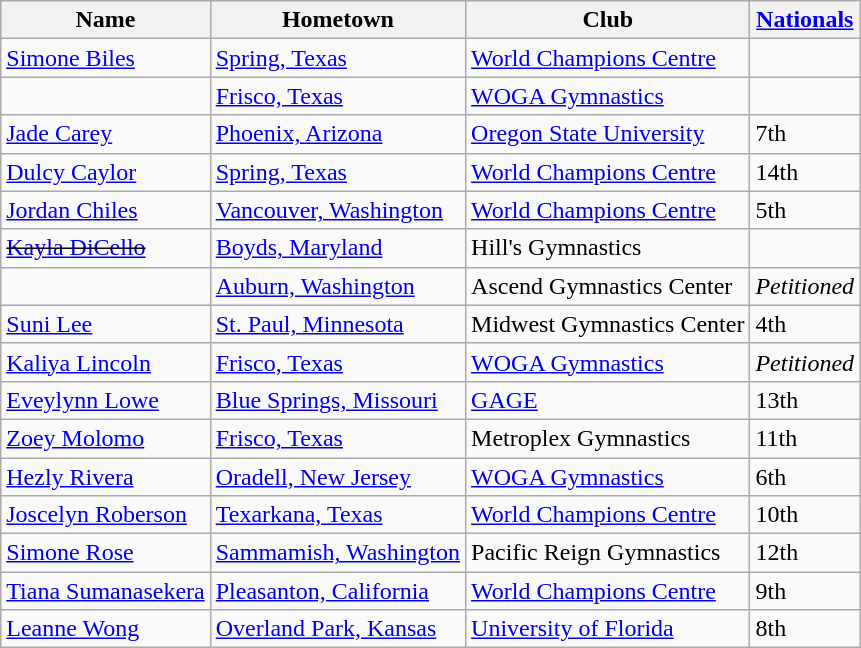<table class="wikitable">
<tr>
<th>Name</th>
<th>Hometown</th>
<th>Club</th>
<th><a href='#'>Nationals</a></th>
</tr>
<tr>
<td><a href='#'>Simone Biles</a></td>
<td><a href='#'>Spring, Texas</a></td>
<td><a href='#'>World Champions Centre</a></td>
<td></td>
</tr>
<tr>
<td></td>
<td><a href='#'>Frisco, Texas</a></td>
<td><a href='#'>WOGA Gymnastics</a></td>
<td></td>
</tr>
<tr>
<td><a href='#'>Jade Carey</a></td>
<td><a href='#'>Phoenix, Arizona</a></td>
<td><a href='#'>Oregon State University</a></td>
<td>7th</td>
</tr>
<tr>
<td><a href='#'>Dulcy Caylor</a></td>
<td><a href='#'>Spring, Texas</a></td>
<td><a href='#'>World Champions Centre</a></td>
<td>14th</td>
</tr>
<tr>
<td><a href='#'>Jordan Chiles</a></td>
<td><a href='#'>Vancouver, Washington</a></td>
<td><a href='#'>World Champions Centre</a></td>
<td>5th</td>
</tr>
<tr>
<td><s><a href='#'>Kayla DiCello</a></s></td>
<td><a href='#'>Boyds, Maryland</a></td>
<td>Hill's Gymnastics</td>
<td></td>
</tr>
<tr>
<td></td>
<td><a href='#'>Auburn, Washington</a></td>
<td>Ascend Gymnastics Center</td>
<td><em>Petitioned</em></td>
</tr>
<tr>
<td><a href='#'>Suni Lee</a></td>
<td><a href='#'>St. Paul, Minnesota</a></td>
<td>Midwest Gymnastics Center</td>
<td>4th</td>
</tr>
<tr>
<td><a href='#'>Kaliya Lincoln</a></td>
<td><a href='#'>Frisco, Texas</a></td>
<td><a href='#'>WOGA Gymnastics</a></td>
<td><em>Petitioned</em></td>
</tr>
<tr>
<td><a href='#'>Eveylynn Lowe</a></td>
<td><a href='#'>Blue Springs, Missouri</a></td>
<td><a href='#'>GAGE</a></td>
<td>13th</td>
</tr>
<tr>
<td><a href='#'>Zoey Molomo</a></td>
<td><a href='#'>Frisco, Texas</a></td>
<td>Metroplex Gymnastics</td>
<td>11th</td>
</tr>
<tr>
<td><a href='#'>Hezly Rivera</a></td>
<td><a href='#'>Oradell, New Jersey</a></td>
<td><a href='#'>WOGA Gymnastics</a></td>
<td>6th</td>
</tr>
<tr>
<td><a href='#'>Joscelyn Roberson</a></td>
<td><a href='#'>Texarkana, Texas</a></td>
<td><a href='#'>World Champions Centre</a></td>
<td>10th</td>
</tr>
<tr>
<td><a href='#'>Simone Rose</a></td>
<td><a href='#'>Sammamish, Washington</a></td>
<td>Pacific Reign Gymnastics</td>
<td>12th</td>
</tr>
<tr>
<td><a href='#'>Tiana Sumanasekera</a></td>
<td><a href='#'>Pleasanton, California</a></td>
<td><a href='#'>World Champions Centre</a></td>
<td>9th</td>
</tr>
<tr>
<td><a href='#'>Leanne Wong</a></td>
<td><a href='#'>Overland Park, Kansas</a></td>
<td><a href='#'>University of Florida</a></td>
<td>8th</td>
</tr>
</table>
